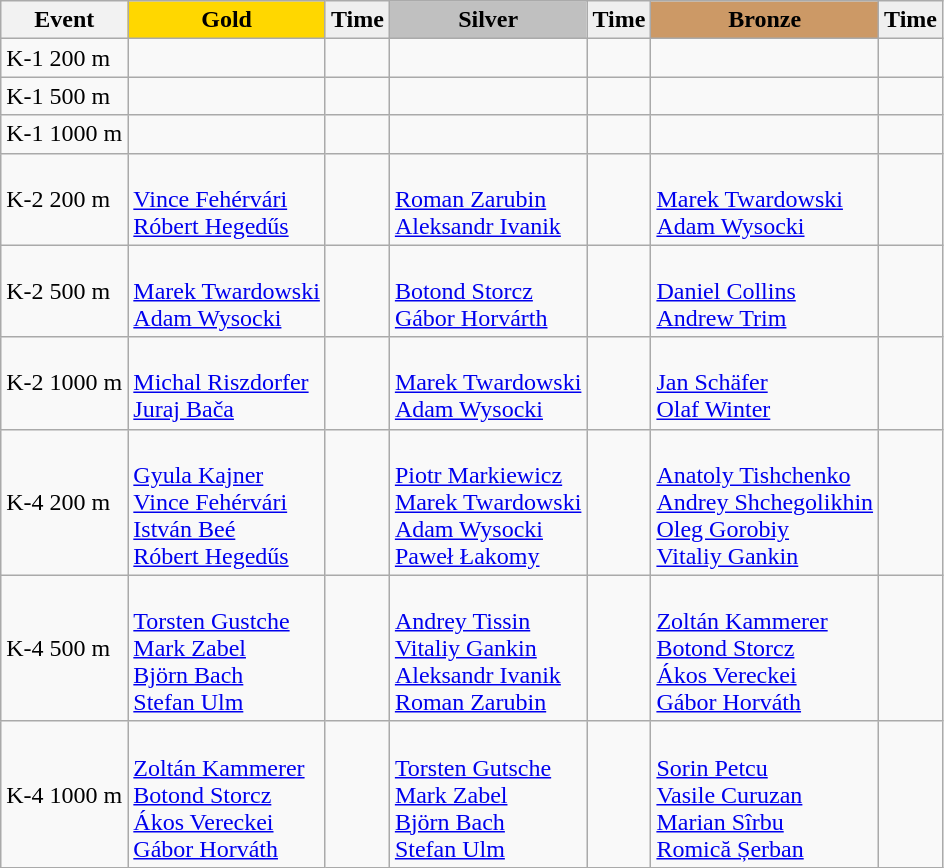<table class="wikitable">
<tr>
<th>Event</th>
<td align=center bgcolor="gold"><strong>Gold</strong></td>
<td align=center bgcolor="EFEFEF"><strong>Time</strong></td>
<td align=center bgcolor="silver"><strong>Silver</strong></td>
<td align=center bgcolor="EFEFEF"><strong>Time</strong></td>
<td align=center bgcolor="CC9966"><strong>Bronze</strong></td>
<td align=center bgcolor="EFEFEF"><strong>Time</strong></td>
</tr>
<tr>
<td>K-1 200 m</td>
<td></td>
<td></td>
<td></td>
<td></td>
<td></td>
<td></td>
</tr>
<tr>
<td>K-1 500 m</td>
<td></td>
<td></td>
<td></td>
<td></td>
<td></td>
<td></td>
</tr>
<tr>
<td>K-1 1000 m</td>
<td></td>
<td></td>
<td></td>
<td></td>
<td></td>
<td></td>
</tr>
<tr>
<td>K-2 200 m</td>
<td><br><a href='#'>Vince Fehérvári</a><br><a href='#'>Róbert Hegedűs</a></td>
<td></td>
<td><br><a href='#'>Roman Zarubin</a><br><a href='#'>Aleksandr Ivanik</a></td>
<td></td>
<td><br><a href='#'>Marek Twardowski</a><br><a href='#'>Adam Wysocki</a></td>
<td></td>
</tr>
<tr>
<td>K-2 500 m</td>
<td><br><a href='#'>Marek Twardowski</a><br><a href='#'>Adam Wysocki</a></td>
<td></td>
<td><br><a href='#'>Botond Storcz</a><br><a href='#'>Gábor Horvárth</a></td>
<td></td>
<td><br><a href='#'>Daniel Collins</a><br><a href='#'>Andrew Trim</a></td>
<td></td>
</tr>
<tr>
<td>K-2 1000 m</td>
<td><br><a href='#'>Michal Riszdorfer</a><br><a href='#'>Juraj Bača</a></td>
<td></td>
<td><br><a href='#'>Marek Twardowski</a><br><a href='#'>Adam Wysocki</a></td>
<td></td>
<td><br><a href='#'>Jan Schäfer</a><br><a href='#'>Olaf Winter</a></td>
<td></td>
</tr>
<tr>
<td>K-4 200 m</td>
<td><br><a href='#'>Gyula Kajner</a><br><a href='#'>Vince Fehérvári</a><br><a href='#'>István Beé</a><br><a href='#'>Róbert Hegedűs</a></td>
<td></td>
<td><br><a href='#'>Piotr Markiewicz</a><br><a href='#'>Marek Twardowski</a><br><a href='#'>Adam Wysocki</a><br><a href='#'>Paweł Łakomy</a></td>
<td></td>
<td><br><a href='#'>Anatoly Tishchenko</a><br><a href='#'>Andrey Shchegolikhin</a><br><a href='#'>Oleg Gorobiy</a><br><a href='#'>Vitaliy Gankin</a></td>
<td></td>
</tr>
<tr>
<td>K-4 500 m</td>
<td><br><a href='#'>Torsten Gustche</a><br><a href='#'>Mark Zabel</a><br><a href='#'>Björn Bach</a><br><a href='#'>Stefan Ulm</a></td>
<td></td>
<td><br><a href='#'>Andrey Tissin</a><br><a href='#'>Vitaliy Gankin</a><br><a href='#'>Aleksandr Ivanik</a><br><a href='#'>Roman Zarubin</a></td>
<td></td>
<td><br><a href='#'>Zoltán Kammerer</a><br><a href='#'>Botond Storcz</a><br><a href='#'>Ákos Vereckei</a><br><a href='#'>Gábor Horváth</a></td>
<td></td>
</tr>
<tr>
<td>K-4 1000 m</td>
<td><br><a href='#'>Zoltán Kammerer</a><br><a href='#'>Botond Storcz</a><br><a href='#'>Ákos Vereckei</a><br><a href='#'>Gábor Horváth</a></td>
<td></td>
<td><br><a href='#'>Torsten Gutsche</a><br><a href='#'>Mark Zabel</a><br><a href='#'>Björn Bach</a><br><a href='#'>Stefan Ulm</a></td>
<td></td>
<td><br><a href='#'>Sorin Petcu</a><br><a href='#'>Vasile Curuzan</a><br><a href='#'>Marian Sîrbu</a><br><a href='#'>Romică Șerban</a></td>
<td></td>
</tr>
</table>
